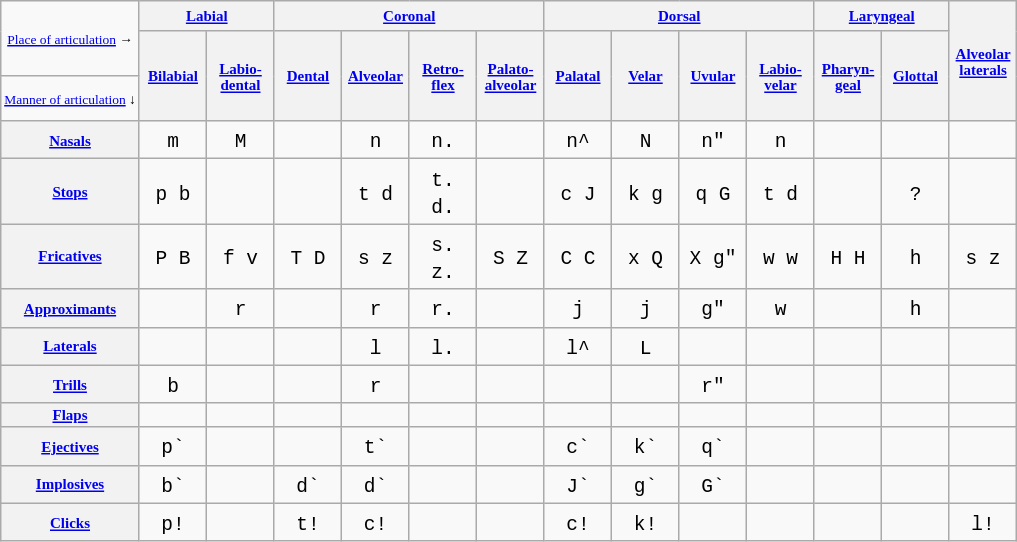<table class="wikitable" style="text-align: center">
<tr style="vertical-align: center; font-size: x-small; height: 2em">
<td rowspan=2 style="font-size: 90%;"><a href='#'>Place of articulation</a> →</td>
<th colspan=2><a href='#'>Labial</a></th>
<th colspan=4><a href='#'>Coronal</a></th>
<th colspan=4><a href='#'>Dorsal</a></th>
<th colspan=2><a href='#'>Laryngeal</a></th>
<th colspan=1 rowspan=3 style="width: 4em;"><a href='#'>Alveolar</a> <a href='#'>laterals</a></th>
</tr>
<tr style="vertical-align: center; font-size: x-small; height: 3em">
<th rowspan=2 style="width: 4em;"><a href='#'>Bilabial</a></th>
<th rowspan=2 style="width: 4em;"><a href='#'>Labio‐<br>dental</a></th>
<th rowspan=2 style="width: 4em;"><a href='#'>Dental</a></th>
<th rowspan=2 style="width: 4em;"><a href='#'>Alveolar</a></th>
<th rowspan=2 style="width: 4em;"><a href='#'>Retro‐<br>flex</a></th>
<th rowspan=2 style="width: 4em;"><a href='#'>Palato‐<br>alveolar</a></th>
<th rowspan=2 style="width: 4em;"><a href='#'>Palatal</a></th>
<th rowspan=2 style="width: 4em;"><a href='#'>Velar</a></th>
<th rowspan=2 style="width: 4em;"><a href='#'>Uvular</a></th>
<th rowspan=2 style="width: 4em;"><a href='#'>Labio‐<br>velar</a></th>
<th rowspan=2 style="width: 4em;"><a href='#'>Pharyn‐<br>geal</a></th>
<th colspan=1 rowspan=2 style="width: 4em;"><a href='#'>Glottal</a></th>
</tr>
<tr style="vertical-align: center; font-size: x-small; height: 3em">
<td style="font-size: 90%;"><a href='#'>Manner of articulation</a> ↓</td>
</tr>
<tr>
<th style="font-size:x-small;text-align:center"><a href='#'>Nasals</a></th>
<td><code>m</code></td>
<td><code>M</code></td>
<td><code></code></td>
<td><code>n</code></td>
<td><code>n.</code></td>
<td></td>
<td><code>n^</code></td>
<td><code>N</code></td>
<td><code>n"</code></td>
<td><code>n<lbv></code></td>
<td></td>
<td></td>
<td></td>
</tr>
<tr>
<th style="font-size:x-small;text-align:center"><a href='#'>Stops</a></th>
<td><code>p b</code></td>
<td></td>
<td><code></code></td>
<td><code>t d</code></td>
<td><code>t. d. </code></td>
<td></td>
<td><code>c J</code></td>
<td><code>k g</code></td>
<td><code>q G</code></td>
<td><code>t<lbv> d<lbv></code></td>
<td></td>
<td><code>?</code></td>
<td></td>
</tr>
<tr>
<th style="font-size:x-small;text-align:center"><a href='#'>Fricatives</a></th>
<td><code>P B</code></td>
<td><code>f v</code></td>
<td><code>T D</code></td>
<td><code>s z</code></td>
<td><code>s. z.</code></td>
<td><code>S Z</code></td>
<td><code>C C<vcd></code></td>
<td><code>x Q</code></td>
<td><code>X g"</code></td>
<td><code>w<vls> w</code></td>
<td><code>H H<vcd></code></td>
<td><code>h<?></code></td>
<td><code>s<lat> z<lat></code></td>
</tr>
<tr>
<th style="font-size:x-small;text-align:center"><a href='#'>Approximants</a></th>
<td></td>
<td><code>r<lbd></code></td>
<td><code></code></td>
<td><code>r</code></td>
<td><code>r.</code></td>
<td></td>
<td><code>j</code></td>
<td><code>j<vel></code></td>
<td><code>g"</code></td>
<td><code>w</code></td>
<td></td>
<td><code>h</code></td>
<td></td>
</tr>
<tr>
<th style="font-size:x-small;text-align:center"><a href='#'>Laterals</a></th>
<td></td>
<td></td>
<td><code></code></td>
<td><code>l</code></td>
<td><code>l.</code></td>
<td></td>
<td><code>l^</code></td>
<td><code>L</code></td>
<td></td>
<td></td>
<td></td>
<td></td>
</tr>
<tr>
<th style="font-size:x-small;text-align:center"><a href='#'>Trills</a></th>
<td><code>b<trl></code></td>
<td></td>
<td></td>
<td><code>r<trl></code></td>
<td></td>
<td></td>
<td></td>
<td></td>
<td><code>r"</code></td>
<td></td>
<td></td>
<td></td>
<td></td>
</tr>
<tr>
<th style="font-size:x-small;text-align:center"><a href='#'>Flaps</a></th>
<td></td>
<td></td>
<td></td>
<td><code></code></td>
<td><code></code></td>
<td></td>
<td></td>
<td></td>
<td></td>
<td></td>
<td></td>
<td></td>
<td><code></code></td>
</tr>
<tr>
<th style="font-size:x-small;text-align:center"><a href='#'>Ejectives</a></th>
<td><code>p`</code></td>
<td></td>
<td><code></code></td>
<td><code>t`</code></td>
<td></td>
<td></td>
<td><code>c`</code></td>
<td><code>k`</code></td>
<td><code>q`</code></td>
<td></td>
<td></td>
<td></td>
<td></td>
</tr>
<tr>
<th style="font-size:x-small;text-align:center"><a href='#'>Implosives</a></th>
<td><code>b`</code></td>
<td></td>
<td><code>d`</code></td>
<td><code>d`</code></td>
<td></td>
<td></td>
<td><code>J`</code></td>
<td><code>g`</code></td>
<td><code>G`</code></td>
<td></td>
<td></td>
<td></td>
<td></td>
</tr>
<tr>
<th style="font-size:x-small;text-align:center"><a href='#'>Clicks</a></th>
<td><code>p!</code></td>
<td></td>
<td><code>t!</code></td>
<td><code>c!</code></td>
<td></td>
<td></td>
<td><code>c!</code></td>
<td><code>k!</code></td>
<td></td>
<td></td>
<td></td>
<td></td>
<td><code>l!</code></td>
</tr>
</table>
